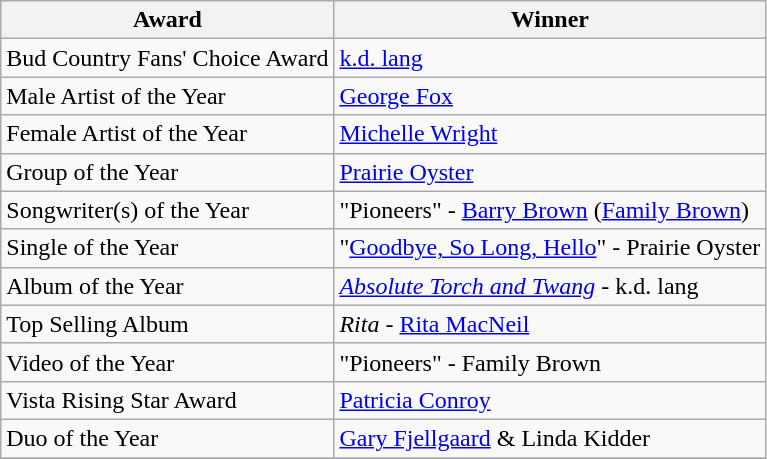<table class="wikitable">
<tr>
<th>Award</th>
<th>Winner</th>
</tr>
<tr>
<td>Bud Country Fans' Choice Award</td>
<td><a href='#'>k.d. lang</a></td>
</tr>
<tr>
<td>Male Artist of the Year</td>
<td><a href='#'>George Fox</a></td>
</tr>
<tr>
<td>Female Artist of the Year</td>
<td><a href='#'>Michelle Wright</a></td>
</tr>
<tr>
<td>Group of the Year</td>
<td><a href='#'>Prairie Oyster</a></td>
</tr>
<tr>
<td>Songwriter(s) of the Year</td>
<td>"Pioneers" - <a href='#'>Barry Brown</a> (<a href='#'>Family Brown</a>)</td>
</tr>
<tr>
<td>Single of the Year</td>
<td>"<a href='#'>Goodbye, So Long, Hello</a>" - Prairie Oyster</td>
</tr>
<tr>
<td>Album of the Year</td>
<td><em><a href='#'>Absolute Torch and Twang</a></em> - k.d. lang</td>
</tr>
<tr>
<td>Top Selling Album</td>
<td><em>Rita</em> - <a href='#'>Rita MacNeil</a></td>
</tr>
<tr>
<td>Video of the Year</td>
<td>"Pioneers" - Family Brown</td>
</tr>
<tr>
<td>Vista Rising Star Award</td>
<td><a href='#'>Patricia Conroy</a></td>
</tr>
<tr>
<td>Duo of the Year</td>
<td><a href='#'>Gary Fjellgaard</a> & Linda Kidder</td>
</tr>
<tr>
</tr>
</table>
